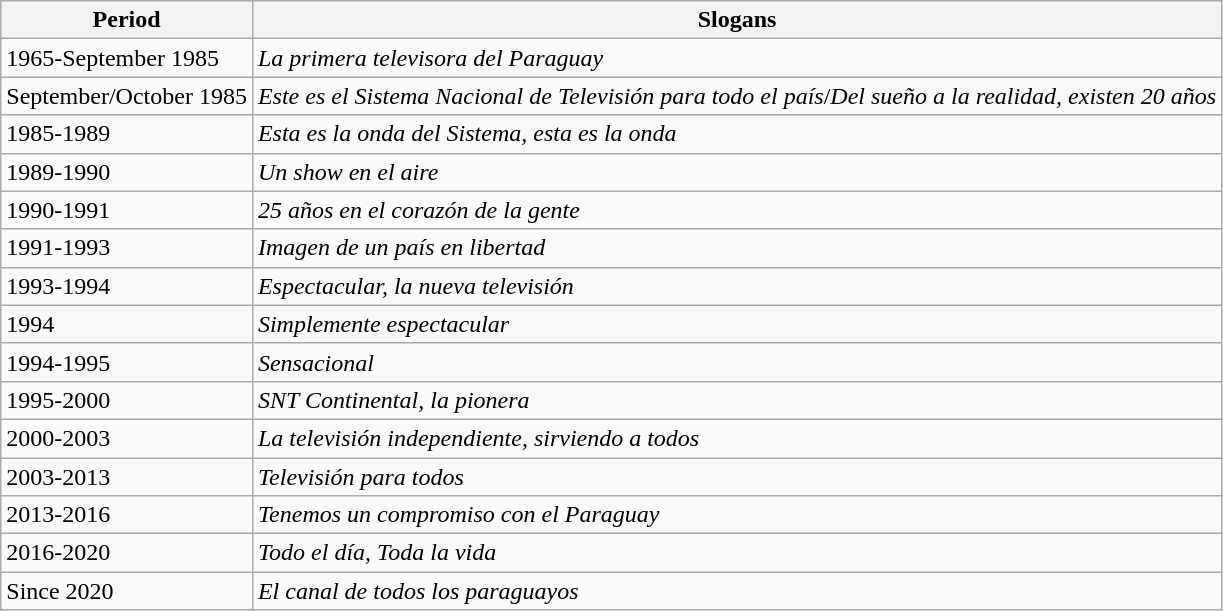<table class="wikitable">
<tr>
<th>Period</th>
<th>Slogans</th>
</tr>
<tr>
<td>1965-September 1985</td>
<td><em>La primera televisora del Paraguay</em></td>
</tr>
<tr>
<td>September/October 1985</td>
<td><em>Este es el Sistema Nacional de Televisión para todo el país</em>/<em>Del sueño a la realidad, existen 20 años</em></td>
</tr>
<tr>
<td>1985-1989</td>
<td><em>Esta es la onda del Sistema, esta es la onda</em></td>
</tr>
<tr>
<td>1989-1990</td>
<td><em>Un show en el aire</em></td>
</tr>
<tr>
<td>1990-1991</td>
<td><em>25 años en el corazón de la gente</em></td>
</tr>
<tr>
<td>1991-1993</td>
<td><em>Imagen de un país en libertad</em></td>
</tr>
<tr>
<td>1993-1994</td>
<td><em>Espectacular, la nueva televisión</em></td>
</tr>
<tr>
<td>1994</td>
<td><em>Simplemente espectacular</em></td>
</tr>
<tr>
<td>1994-1995</td>
<td><em>Sensacional</em></td>
</tr>
<tr>
<td>1995-2000</td>
<td><em>SNT Continental, la pionera</em></td>
</tr>
<tr>
<td>2000-2003</td>
<td><em>La televisión independiente, sirviendo a todos</em></td>
</tr>
<tr>
<td>2003-2013</td>
<td><em>Televisión para todos</em></td>
</tr>
<tr>
<td>2013-2016</td>
<td><em>Tenemos un compromiso con el Paraguay</em></td>
</tr>
<tr>
<td>2016-2020</td>
<td><em>Todo el día, Toda la vida</em></td>
</tr>
<tr>
<td>Since 2020</td>
<td><em>El canal de todos los paraguayos</em></td>
</tr>
</table>
